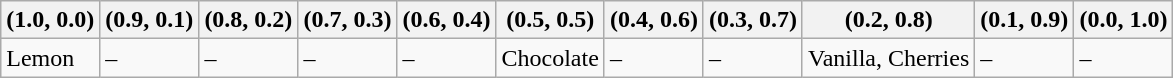<table class="wikitable">
<tr>
<th>(1.0, 0.0)</th>
<th>(0.9, 0.1)</th>
<th>(0.8, 0.2)</th>
<th>(0.7, 0.3)</th>
<th>(0.6, 0.4)</th>
<th>(0.5, 0.5)</th>
<th>(0.4, 0.6)</th>
<th>(0.3, 0.7)</th>
<th>(0.2, 0.8)</th>
<th>(0.1, 0.9)</th>
<th>(0.0, 1.0)</th>
</tr>
<tr>
<td>Lemon</td>
<td>–</td>
<td>–</td>
<td>–</td>
<td>–</td>
<td>Chocolate</td>
<td>–</td>
<td>–</td>
<td>Vanilla, Cherries</td>
<td>–</td>
<td>–</td>
</tr>
</table>
